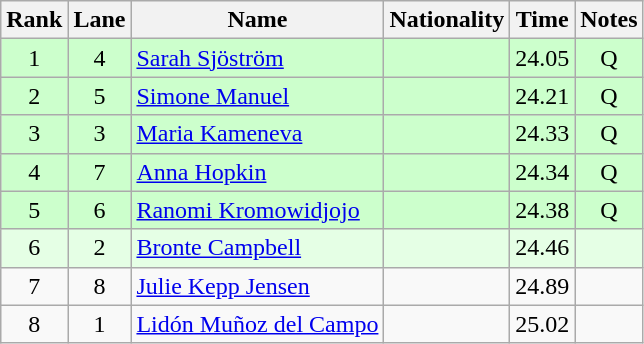<table class="wikitable sortable" style="text-align:center">
<tr>
<th>Rank</th>
<th>Lane</th>
<th>Name</th>
<th>Nationality</th>
<th>Time</th>
<th>Notes</th>
</tr>
<tr bgcolor=ccffcc>
<td>1</td>
<td>4</td>
<td align=left><a href='#'>Sarah Sjöström</a></td>
<td align=left></td>
<td>24.05</td>
<td>Q</td>
</tr>
<tr bgcolor=ccffcc>
<td>2</td>
<td>5</td>
<td align=left><a href='#'>Simone Manuel</a></td>
<td align=left></td>
<td>24.21</td>
<td>Q</td>
</tr>
<tr bgcolor=ccffcc>
<td>3</td>
<td>3</td>
<td align=left><a href='#'>Maria Kameneva</a></td>
<td align=left></td>
<td>24.33</td>
<td>Q</td>
</tr>
<tr bgcolor=ccffcc>
<td>4</td>
<td>7</td>
<td align=left><a href='#'>Anna Hopkin</a></td>
<td align=left></td>
<td>24.34</td>
<td>Q</td>
</tr>
<tr bgcolor=ccffcc>
<td>5</td>
<td>6</td>
<td align=left><a href='#'>Ranomi Kromowidjojo</a></td>
<td align=left></td>
<td>24.38</td>
<td>Q</td>
</tr>
<tr bgcolor=e5ffe5>
<td>6</td>
<td>2</td>
<td align=left><a href='#'>Bronte Campbell</a></td>
<td align=left></td>
<td>24.46</td>
<td></td>
</tr>
<tr>
<td>7</td>
<td>8</td>
<td align=left><a href='#'>Julie Kepp Jensen</a></td>
<td align=left></td>
<td>24.89</td>
<td></td>
</tr>
<tr>
<td>8</td>
<td>1</td>
<td align=left><a href='#'>Lidón Muñoz del Campo</a></td>
<td align=left></td>
<td>25.02</td>
<td></td>
</tr>
</table>
